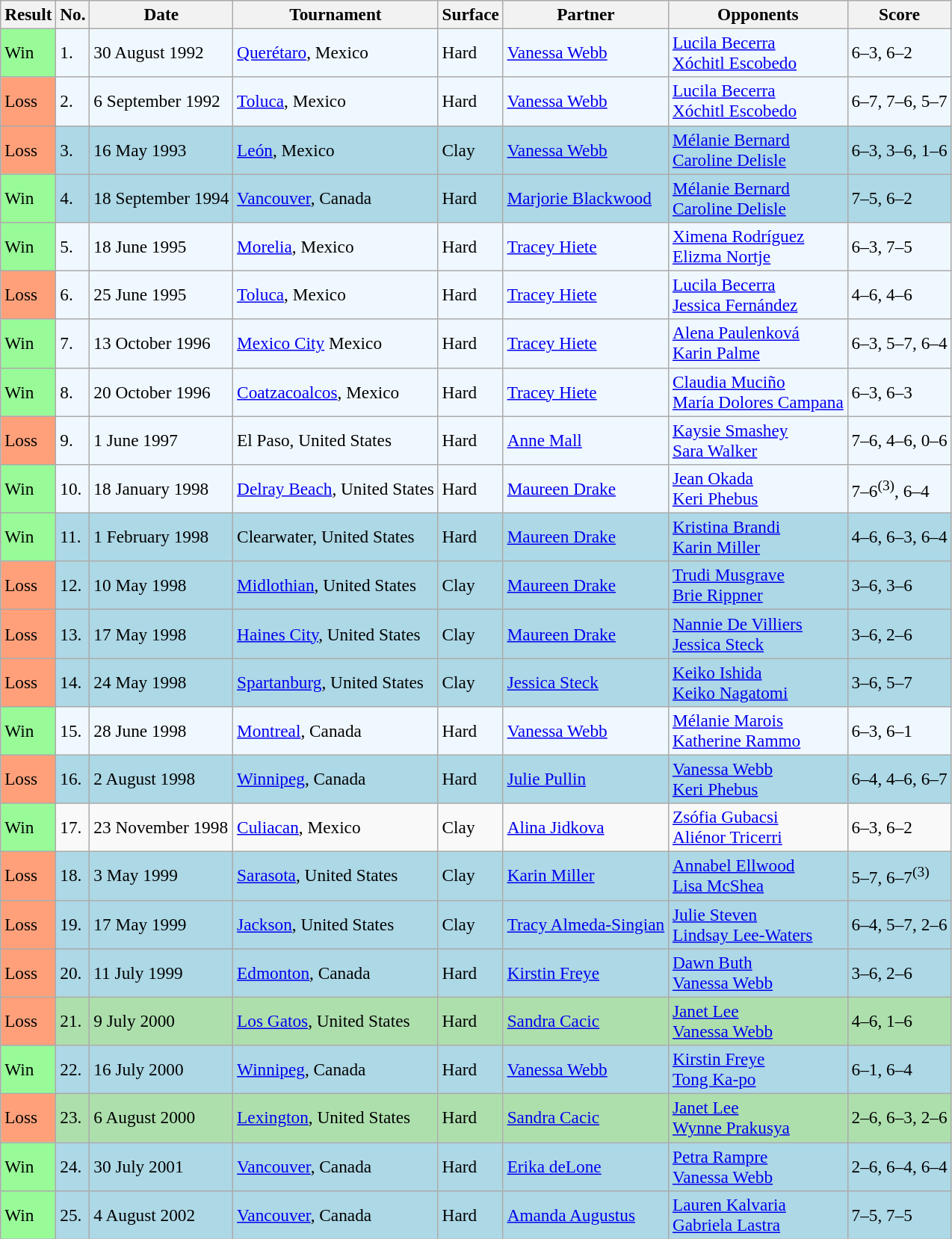<table class="sortable wikitable" style=font-size:97%>
<tr>
<th>Result</th>
<th>No.</th>
<th>Date</th>
<th>Tournament</th>
<th>Surface</th>
<th>Partner</th>
<th>Opponents</th>
<th>Score</th>
</tr>
<tr style="background:#f0f8ff;">
<td style="background:#98fb98;">Win</td>
<td>1.</td>
<td>30 August 1992</td>
<td><a href='#'>Querétaro</a>, Mexico</td>
<td>Hard</td>
<td> <a href='#'>Vanessa Webb</a></td>
<td> <a href='#'>Lucila Becerra</a> <br>  <a href='#'>Xóchitl Escobedo</a></td>
<td>6–3, 6–2</td>
</tr>
<tr style="background:#f0f8ff;">
<td style="background:#ffa07a;">Loss</td>
<td>2.</td>
<td>6 September 1992</td>
<td><a href='#'>Toluca</a>, Mexico</td>
<td>Hard</td>
<td> <a href='#'>Vanessa Webb</a></td>
<td> <a href='#'>Lucila Becerra</a> <br>  <a href='#'>Xóchitl Escobedo</a></td>
<td>6–7, 7–6, 5–7</td>
</tr>
<tr style="background:lightblue;">
<td style="background:#ffa07a;">Loss</td>
<td>3.</td>
<td>16 May 1993</td>
<td><a href='#'>León</a>, Mexico</td>
<td>Clay</td>
<td> <a href='#'>Vanessa Webb</a></td>
<td> <a href='#'>Mélanie Bernard</a> <br>  <a href='#'>Caroline Delisle</a></td>
<td>6–3, 3–6, 1–6</td>
</tr>
<tr style="background:lightblue;">
<td style="background:#98fb98;">Win</td>
<td>4.</td>
<td>18 September 1994</td>
<td><a href='#'>Vancouver</a>, Canada</td>
<td>Hard</td>
<td> <a href='#'>Marjorie Blackwood</a></td>
<td> <a href='#'>Mélanie Bernard</a> <br>  <a href='#'>Caroline Delisle</a></td>
<td>7–5, 6–2</td>
</tr>
<tr style="background:#f0f8ff;">
<td style="background:#98fb98;">Win</td>
<td>5.</td>
<td>18 June 1995</td>
<td><a href='#'>Morelia</a>, Mexico</td>
<td>Hard</td>
<td> <a href='#'>Tracey Hiete</a></td>
<td> <a href='#'>Ximena Rodríguez</a> <br>  <a href='#'>Elizma Nortje</a></td>
<td>6–3, 7–5</td>
</tr>
<tr style="background:#f0f8ff;">
<td style="background:#ffa07a;">Loss</td>
<td>6.</td>
<td>25 June 1995</td>
<td><a href='#'>Toluca</a>, Mexico</td>
<td>Hard</td>
<td> <a href='#'>Tracey Hiete</a></td>
<td> <a href='#'>Lucila Becerra</a> <br>  <a href='#'>Jessica Fernández</a></td>
<td>4–6, 4–6</td>
</tr>
<tr style="background:#f0f8ff;">
<td style="background:#98fb98;">Win</td>
<td>7.</td>
<td>13 October 1996</td>
<td><a href='#'>Mexico City</a> Mexico</td>
<td>Hard</td>
<td> <a href='#'>Tracey Hiete</a></td>
<td> <a href='#'>Alena Paulenková</a> <br>  <a href='#'>Karin Palme</a></td>
<td>6–3, 5–7, 6–4</td>
</tr>
<tr style="background:#f0f8ff;">
<td style="background:#98fb98;">Win</td>
<td>8.</td>
<td>20 October 1996</td>
<td><a href='#'>Coatzacoalcos</a>, Mexico</td>
<td>Hard</td>
<td> <a href='#'>Tracey Hiete</a></td>
<td> <a href='#'>Claudia Muciño</a> <br>  <a href='#'>María Dolores Campana</a></td>
<td>6–3, 6–3</td>
</tr>
<tr style="background:#f0f8ff;">
<td style="background:#ffa07a;">Loss</td>
<td>9.</td>
<td>1 June 1997</td>
<td>El Paso, United States</td>
<td>Hard</td>
<td> <a href='#'>Anne Mall</a></td>
<td> <a href='#'>Kaysie Smashey</a><br> <a href='#'>Sara Walker</a></td>
<td>7–6, 4–6, 0–6</td>
</tr>
<tr style="background:#f0f8ff;">
<td style="background:#98fb98;">Win</td>
<td>10.</td>
<td>18 January 1998</td>
<td><a href='#'>Delray Beach</a>, United States</td>
<td>Hard</td>
<td> <a href='#'>Maureen Drake</a></td>
<td> <a href='#'>Jean Okada</a> <br>  <a href='#'>Keri Phebus</a></td>
<td>7–6<sup>(3)</sup>, 6–4</td>
</tr>
<tr style="background:lightblue;">
<td style="background:#98fb98;">Win</td>
<td>11.</td>
<td>1 February 1998</td>
<td>Clearwater, United States</td>
<td>Hard</td>
<td> <a href='#'>Maureen Drake</a></td>
<td> <a href='#'>Kristina Brandi</a> <br>  <a href='#'>Karin Miller</a></td>
<td>4–6, 6–3, 6–4</td>
</tr>
<tr style="background:lightblue;">
<td style="background:#ffa07a;">Loss</td>
<td>12.</td>
<td>10 May 1998</td>
<td><a href='#'>Midlothian</a>, United States</td>
<td>Clay</td>
<td> <a href='#'>Maureen Drake</a></td>
<td> <a href='#'>Trudi Musgrave</a> <br>  <a href='#'>Brie Rippner</a></td>
<td>3–6, 3–6</td>
</tr>
<tr style="background:lightblue;">
<td style="background:#ffa07a;">Loss</td>
<td>13.</td>
<td>17 May 1998</td>
<td><a href='#'>Haines City</a>, United States</td>
<td>Clay</td>
<td> <a href='#'>Maureen Drake</a></td>
<td> <a href='#'>Nannie De Villiers</a> <br>  <a href='#'>Jessica Steck</a></td>
<td>3–6, 2–6</td>
</tr>
<tr bgcolor=lightblue>
<td style="background:#ffa07a;">Loss</td>
<td>14.</td>
<td>24 May 1998</td>
<td><a href='#'>Spartanburg</a>, United States</td>
<td>Clay</td>
<td> <a href='#'>Jessica Steck</a></td>
<td> <a href='#'>Keiko Ishida</a><br> <a href='#'>Keiko Nagatomi</a></td>
<td>3–6, 5–7</td>
</tr>
<tr bgcolor="#f0f8ff">
<td style="background:#98fb98;">Win</td>
<td>15.</td>
<td>28 June 1998</td>
<td><a href='#'>Montreal</a>, Canada</td>
<td>Hard</td>
<td> <a href='#'>Vanessa Webb</a></td>
<td> <a href='#'>Mélanie Marois</a><br> <a href='#'>Katherine Rammo</a></td>
<td>6–3, 6–1</td>
</tr>
<tr style="background:lightblue;">
<td style="background:#ffa07a;">Loss</td>
<td>16.</td>
<td>2 August 1998</td>
<td><a href='#'>Winnipeg</a>, Canada</td>
<td>Hard</td>
<td> <a href='#'>Julie Pullin</a></td>
<td> <a href='#'>Vanessa Webb</a> <br>  <a href='#'>Keri Phebus</a></td>
<td>6–4, 4–6, 6–7</td>
</tr>
<tr>
<td style="background:#98fb98;">Win</td>
<td>17.</td>
<td>23 November 1998</td>
<td><a href='#'>Culiacan</a>, Mexico</td>
<td>Clay</td>
<td> <a href='#'>Alina Jidkova</a></td>
<td> <a href='#'>Zsófia Gubacsi</a> <br>  <a href='#'>Aliénor Tricerri</a></td>
<td>6–3, 6–2</td>
</tr>
<tr style="background:lightblue;">
<td style="background:#ffa07a;">Loss</td>
<td>18.</td>
<td>3 May 1999</td>
<td><a href='#'>Sarasota</a>, United States</td>
<td>Clay</td>
<td> <a href='#'>Karin Miller</a></td>
<td> <a href='#'>Annabel Ellwood</a> <br>  <a href='#'>Lisa McShea</a></td>
<td>5–7, 6–7<sup>(3)</sup></td>
</tr>
<tr style="background:lightblue;">
<td style="background:#ffa07a;">Loss</td>
<td>19.</td>
<td>17 May 1999</td>
<td><a href='#'>Jackson</a>, United States</td>
<td>Clay</td>
<td> <a href='#'>Tracy Almeda-Singian</a></td>
<td> <a href='#'>Julie Steven</a> <br>  <a href='#'>Lindsay Lee-Waters</a></td>
<td>6–4, 5–7, 2–6</td>
</tr>
<tr style="background:lightblue;">
<td style="background:#ffa07a;">Loss</td>
<td>20.</td>
<td>11 July 1999</td>
<td><a href='#'>Edmonton</a>, Canada</td>
<td>Hard</td>
<td> <a href='#'>Kirstin Freye</a></td>
<td> <a href='#'>Dawn Buth</a> <br>  <a href='#'>Vanessa Webb</a></td>
<td>3–6, 2–6</td>
</tr>
<tr style="background:#addfad;">
<td style="background:#ffa07a;">Loss</td>
<td>21.</td>
<td>9 July 2000</td>
<td><a href='#'>Los Gatos</a>, United States</td>
<td>Hard</td>
<td> <a href='#'>Sandra Cacic</a></td>
<td> <a href='#'>Janet Lee</a> <br>  <a href='#'>Vanessa Webb</a></td>
<td>4–6, 1–6</td>
</tr>
<tr style="background:lightblue;">
<td style="background:#98fb98;">Win</td>
<td>22.</td>
<td>16 July 2000</td>
<td><a href='#'>Winnipeg</a>, Canada</td>
<td>Hard</td>
<td> <a href='#'>Vanessa Webb</a></td>
<td> <a href='#'>Kirstin Freye</a> <br>  <a href='#'>Tong Ka-po</a></td>
<td>6–1, 6–4</td>
</tr>
<tr style="background:#addfad;">
<td style="background:#ffa07a;">Loss</td>
<td>23.</td>
<td>6 August 2000</td>
<td><a href='#'>Lexington</a>, United States</td>
<td>Hard</td>
<td> <a href='#'>Sandra Cacic</a></td>
<td> <a href='#'>Janet Lee</a> <br>  <a href='#'>Wynne Prakusya</a></td>
<td>2–6, 6–3, 2–6</td>
</tr>
<tr style="background:lightblue;">
<td style="background:#98fb98;">Win</td>
<td>24.</td>
<td>30 July 2001</td>
<td><a href='#'>Vancouver</a>, Canada</td>
<td>Hard</td>
<td> <a href='#'>Erika deLone</a></td>
<td> <a href='#'>Petra Rampre</a> <br>  <a href='#'>Vanessa Webb</a></td>
<td>2–6, 6–4, 6–4</td>
</tr>
<tr bgcolor=lightblue>
<td style="background:#98fb98;">Win</td>
<td>25.</td>
<td>4 August 2002</td>
<td><a href='#'>Vancouver</a>, Canada</td>
<td>Hard</td>
<td> <a href='#'>Amanda Augustus</a></td>
<td> <a href='#'>Lauren Kalvaria</a><br>  <a href='#'>Gabriela Lastra</a></td>
<td>7–5, 7–5</td>
</tr>
</table>
